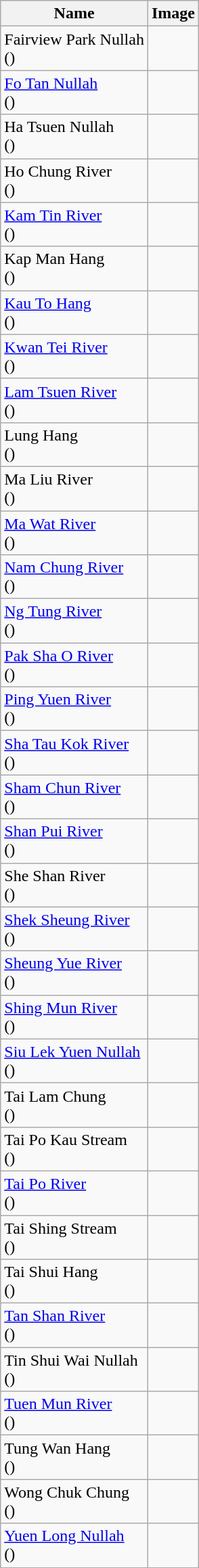<table class="wikitable">
<tr>
<th>Name</th>
<th>Image</th>
</tr>
<tr>
<td>Fairview Park Nullah<br>()</td>
<td></td>
</tr>
<tr>
<td><a href='#'>Fo Tan Nullah</a><br>()</td>
<td></td>
</tr>
<tr>
<td>Ha Tsuen Nullah<br>()</td>
<td></td>
</tr>
<tr>
<td>Ho Chung River<br>()</td>
<td></td>
</tr>
<tr>
<td><a href='#'>Kam Tin River</a><br>()</td>
<td></td>
</tr>
<tr>
<td>Kap Man Hang<br>()</td>
<td></td>
</tr>
<tr>
<td><a href='#'>Kau To Hang</a><br>()</td>
<td></td>
</tr>
<tr>
<td><a href='#'>Kwan Tei River</a><br>()</td>
<td></td>
</tr>
<tr>
<td><a href='#'>Lam Tsuen River</a><br>()</td>
<td></td>
</tr>
<tr>
<td>Lung Hang<br>()</td>
<td></td>
</tr>
<tr>
<td>Ma Liu River<br>()</td>
<td></td>
</tr>
<tr>
<td><a href='#'>Ma Wat River</a><br>()</td>
<td></td>
</tr>
<tr>
<td><a href='#'>Nam Chung River</a><br>()</td>
<td></td>
</tr>
<tr>
<td><a href='#'>Ng Tung River</a><br>()</td>
<td></td>
</tr>
<tr>
<td><a href='#'>Pak Sha O River</a><br>()</td>
<td></td>
</tr>
<tr>
<td><a href='#'>Ping Yuen River</a><br>()</td>
<td></td>
</tr>
<tr>
<td><a href='#'>Sha Tau Kok River</a><br>()</td>
<td></td>
</tr>
<tr>
<td><a href='#'>Sham Chun River</a><br>()</td>
<td></td>
</tr>
<tr>
<td><a href='#'>Shan Pui River</a><br>()</td>
<td></td>
</tr>
<tr>
<td>She Shan River<br>()</td>
<td></td>
</tr>
<tr>
<td><a href='#'>Shek Sheung River</a><br>()</td>
<td></td>
</tr>
<tr>
<td><a href='#'>Sheung Yue River</a><br>()</td>
<td></td>
</tr>
<tr>
<td><a href='#'>Shing Mun River</a><br>()</td>
<td></td>
</tr>
<tr>
<td><a href='#'>Siu Lek Yuen Nullah</a><br>()</td>
<td></td>
</tr>
<tr>
<td>Tai Lam Chung<br>()</td>
<td></td>
</tr>
<tr>
<td>Tai Po Kau Stream<br>()</td>
<td></td>
</tr>
<tr>
<td><a href='#'>Tai Po River</a><br>()</td>
<td></td>
</tr>
<tr>
<td>Tai Shing Stream<br>()</td>
<td></td>
</tr>
<tr>
<td>Tai Shui Hang<br>()</td>
<td></td>
</tr>
<tr>
<td><a href='#'>Tan Shan River</a><br>()</td>
<td></td>
</tr>
<tr>
<td>Tin Shui Wai Nullah<br>()</td>
<td></td>
</tr>
<tr>
<td><a href='#'>Tuen Mun River</a><br>()</td>
<td></td>
</tr>
<tr>
<td>Tung Wan Hang<br>()</td>
<td></td>
</tr>
<tr>
<td>Wong Chuk Chung<br>()</td>
<td></td>
</tr>
<tr>
<td><a href='#'>Yuen Long Nullah</a><br>()</td>
<td></td>
</tr>
</table>
